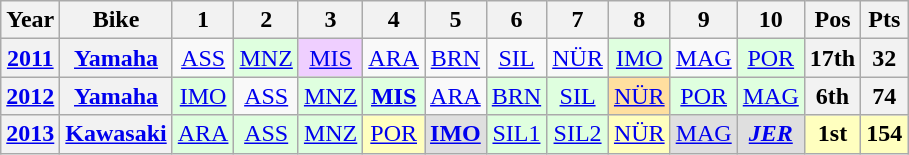<table class="wikitable" style="text-align:center;">
<tr>
<th>Year</th>
<th>Bike</th>
<th>1</th>
<th>2</th>
<th>3</th>
<th>4</th>
<th>5</th>
<th>6</th>
<th>7</th>
<th>8</th>
<th>9</th>
<th>10</th>
<th>Pos</th>
<th>Pts</th>
</tr>
<tr>
<th><a href='#'>2011</a></th>
<th><a href='#'>Yamaha</a></th>
<td><a href='#'>ASS</a></td>
<td style="background:#DFFFDF;"><a href='#'>MNZ</a><br></td>
<td style="background:#EFCFFF;"><a href='#'>MIS</a><br></td>
<td><a href='#'>ARA</a></td>
<td><a href='#'>BRN</a></td>
<td><a href='#'>SIL</a></td>
<td><a href='#'>NÜR</a></td>
<td style="background:#DFFFDF;"><a href='#'>IMO</a><br></td>
<td><a href='#'>MAG</a></td>
<td style="background:#DFFFDF;"><a href='#'>POR</a><br></td>
<th>17th</th>
<th>32</th>
</tr>
<tr>
<th><a href='#'>2012</a></th>
<th><a href='#'>Yamaha</a></th>
<td style="background:#DFFFDF;"><a href='#'>IMO</a><br></td>
<td><a href='#'>ASS</a></td>
<td style="background:#DFFFDF;"><a href='#'>MNZ</a><br></td>
<td style="background:#DFFFDF;"><strong><a href='#'>MIS</a></strong><br></td>
<td><a href='#'>ARA</a></td>
<td style="background:#DFFFDF;"><a href='#'>BRN</a><br></td>
<td style="background:#DFFFDF;"><a href='#'>SIL</a><br></td>
<td style="background:#FFDF9F;"><a href='#'>NÜR</a><br></td>
<td style="background:#DFFFDF;"><a href='#'>POR</a><br></td>
<td style="background:#DFFFDF;"><a href='#'>MAG</a><br></td>
<th>6th</th>
<th>74</th>
</tr>
<tr>
<th><a href='#'>2013</a></th>
<th><a href='#'>Kawasaki</a></th>
<td style="background:#DFFFDF;"><a href='#'>ARA</a><br></td>
<td style="background:#DFFFDF;"><a href='#'>ASS</a><br></td>
<td style="background:#DFFFDF;"><a href='#'>MNZ</a><br></td>
<td style="background:#FFFFBF;"><a href='#'>POR</a><br></td>
<td style="background:#DFDFDF;"><strong><a href='#'>IMO</a></strong><br></td>
<td style="background:#DFFFDF;"><a href='#'>SIL1</a><br></td>
<td style="background:#DFFFDF;"><a href='#'>SIL2</a><br></td>
<td style="background:#FFFFBF;"><a href='#'>NÜR</a><br></td>
<td style="background:#DFDFDF;"><a href='#'>MAG</a><br></td>
<td style="background:#DFDFDF;"><strong><em><a href='#'>JER</a></em></strong><br></td>
<th style="background:#FFFFBF;">1st</th>
<th style="background:#FFFFBF;">154</th>
</tr>
</table>
